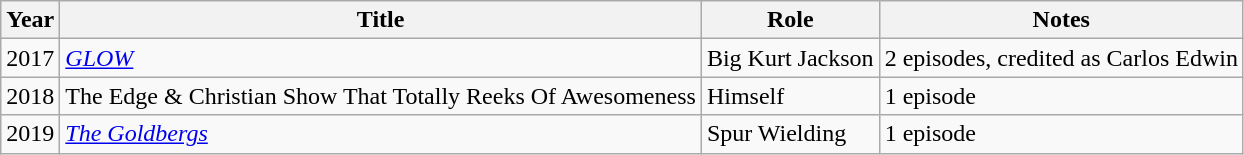<table class="wikitable sortable">
<tr>
<th>Year</th>
<th>Title</th>
<th>Role</th>
<th class="unsortable">Notes</th>
</tr>
<tr>
<td>2017</td>
<td><em><a href='#'>GLOW</a></em></td>
<td>Big Kurt Jackson</td>
<td>2 episodes, credited as Carlos Edwin</td>
</tr>
<tr>
<td>2018</td>
<td>The Edge & Christian Show That Totally Reeks Of Awesomeness</td>
<td>Himself</td>
<td>1 episode</td>
</tr>
<tr>
<td>2019</td>
<td><em><a href='#'>The Goldbergs</a></em></td>
<td>Spur Wielding</td>
<td>1 episode</td>
</tr>
</table>
